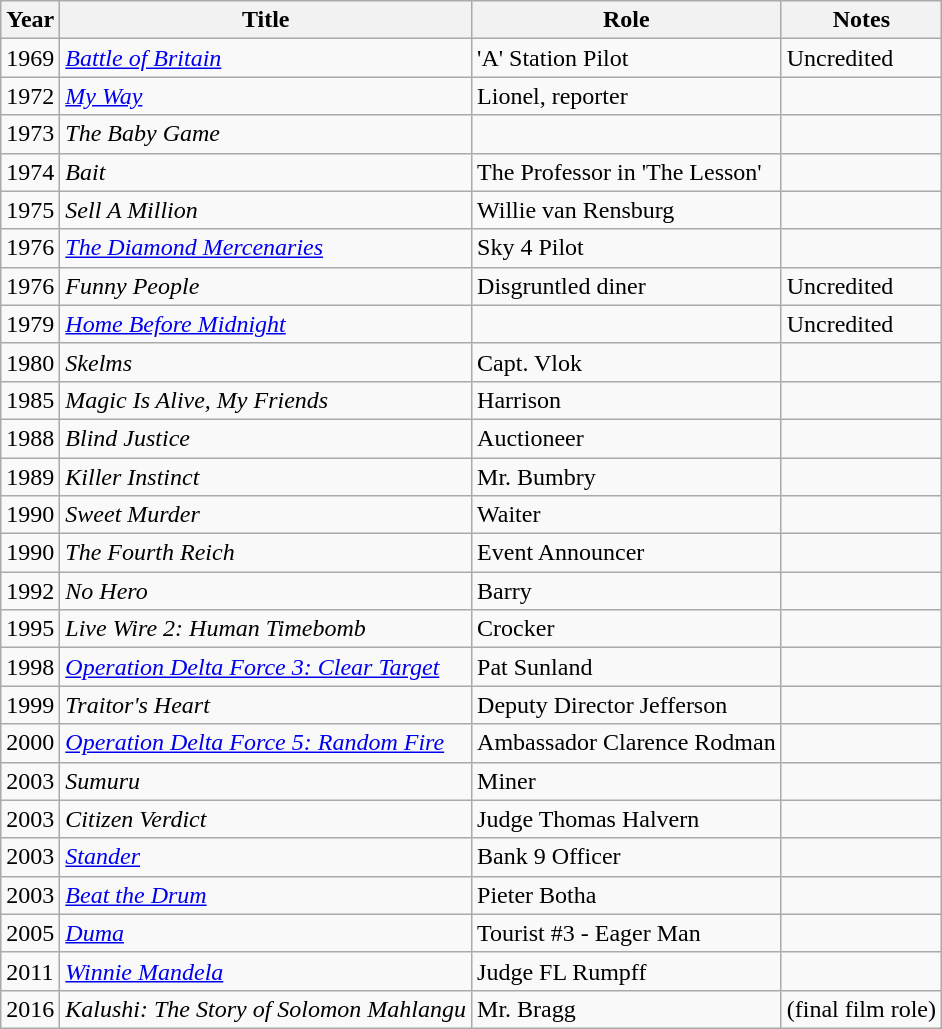<table class="wikitable">
<tr>
<th>Year</th>
<th>Title</th>
<th>Role</th>
<th>Notes</th>
</tr>
<tr>
<td>1969</td>
<td><em><a href='#'>Battle of Britain</a></em></td>
<td>'A' Station Pilot</td>
<td>Uncredited</td>
</tr>
<tr>
<td>1972</td>
<td><em><a href='#'>My Way</a></em></td>
<td>Lionel, reporter</td>
<td></td>
</tr>
<tr>
<td>1973</td>
<td><em>The Baby Game</em></td>
<td></td>
<td></td>
</tr>
<tr>
<td>1974</td>
<td><em>Bait</em></td>
<td>The Professor in 'The Lesson'</td>
<td></td>
</tr>
<tr>
<td>1975</td>
<td><em>Sell A Million</em></td>
<td>Willie van Rensburg</td>
<td></td>
</tr>
<tr>
<td>1976</td>
<td><em><a href='#'>The Diamond Mercenaries</a></em></td>
<td>Sky 4 Pilot</td>
<td></td>
</tr>
<tr>
<td>1976</td>
<td><em>Funny People</em></td>
<td>Disgruntled diner</td>
<td>Uncredited</td>
</tr>
<tr>
<td>1979</td>
<td><em><a href='#'>Home Before Midnight</a></em></td>
<td></td>
<td>Uncredited</td>
</tr>
<tr>
<td>1980</td>
<td><em>Skelms</em></td>
<td>Capt. Vlok</td>
<td></td>
</tr>
<tr>
<td>1985</td>
<td><em>Magic Is Alive, My Friends</em></td>
<td>Harrison</td>
<td></td>
</tr>
<tr>
<td>1988</td>
<td><em>Blind Justice</em></td>
<td>Auctioneer</td>
<td></td>
</tr>
<tr>
<td>1989</td>
<td><em>Killer Instinct</em></td>
<td>Mr. Bumbry</td>
<td></td>
</tr>
<tr>
<td>1990</td>
<td><em>Sweet Murder</em></td>
<td>Waiter</td>
<td></td>
</tr>
<tr>
<td>1990</td>
<td><em>The Fourth Reich</em></td>
<td>Event Announcer</td>
<td></td>
</tr>
<tr>
<td>1992</td>
<td><em>No Hero</em></td>
<td>Barry</td>
<td></td>
</tr>
<tr>
<td>1995</td>
<td><em>Live Wire 2: Human Timebomb</em></td>
<td>Crocker</td>
<td></td>
</tr>
<tr>
<td>1998</td>
<td><em><a href='#'>Operation Delta Force 3: Clear Target</a></em></td>
<td>Pat Sunland</td>
<td></td>
</tr>
<tr>
<td>1999</td>
<td><em>Traitor's Heart</em></td>
<td>Deputy Director Jefferson</td>
<td></td>
</tr>
<tr>
<td>2000</td>
<td><em><a href='#'>Operation Delta Force 5: Random Fire</a></em></td>
<td>Ambassador Clarence Rodman</td>
<td></td>
</tr>
<tr>
<td>2003</td>
<td><em>Sumuru</em></td>
<td>Miner</td>
<td></td>
</tr>
<tr>
<td>2003</td>
<td><em>Citizen Verdict</em></td>
<td>Judge Thomas Halvern</td>
<td></td>
</tr>
<tr>
<td>2003</td>
<td><em><a href='#'>Stander</a></em></td>
<td>Bank 9 Officer</td>
<td></td>
</tr>
<tr>
<td>2003</td>
<td><em><a href='#'>Beat the Drum</a></em></td>
<td>Pieter Botha</td>
<td></td>
</tr>
<tr>
<td>2005</td>
<td><em><a href='#'>Duma</a></em></td>
<td>Tourist #3 - Eager Man</td>
<td></td>
</tr>
<tr>
<td>2011</td>
<td><em><a href='#'>Winnie Mandela</a></em></td>
<td>Judge FL Rumpff</td>
<td></td>
</tr>
<tr>
<td>2016</td>
<td><em>Kalushi: The Story of Solomon Mahlangu</em></td>
<td>Mr. Bragg</td>
<td>(final film role)</td>
</tr>
</table>
